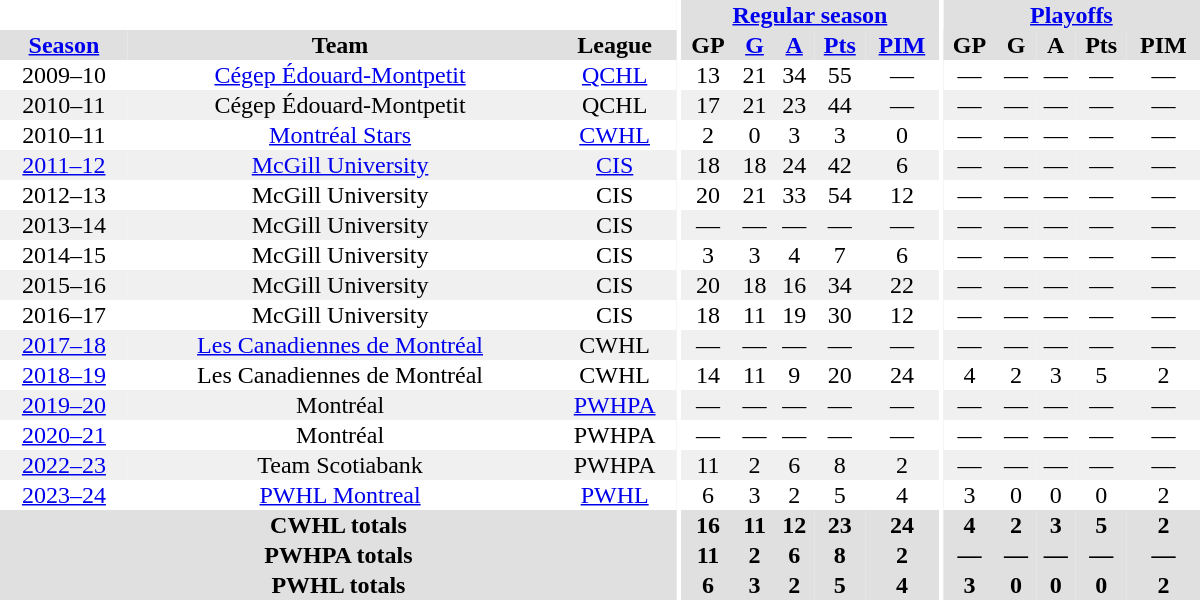<table border="0" cellpadding="1" cellspacing="0" style="text-align:center; width:50em">
<tr bgcolor="#e0e0e0">
<th colspan="3" bgcolor="#ffffff"></th>
<th rowspan="100" bgcolor="#ffffff"></th>
<th colspan="5"><a href='#'>Regular season</a></th>
<th rowspan="100" bgcolor="#ffffff"></th>
<th colspan="5"><a href='#'>Playoffs</a></th>
</tr>
<tr bgcolor="#e0e0e0">
<th><a href='#'>Season</a></th>
<th>Team</th>
<th>League</th>
<th>GP</th>
<th><a href='#'>G</a></th>
<th><a href='#'>A</a></th>
<th><a href='#'>Pts</a></th>
<th><a href='#'>PIM</a></th>
<th>GP</th>
<th>G</th>
<th>A</th>
<th>Pts</th>
<th>PIM</th>
</tr>
<tr>
<td>2009–10</td>
<td><a href='#'>Cégep Édouard-Montpetit</a></td>
<td><a href='#'>QCHL</a></td>
<td>13</td>
<td>21</td>
<td>34</td>
<td>55</td>
<td>—</td>
<td>—</td>
<td>—</td>
<td>—</td>
<td>—</td>
<td>—</td>
</tr>
<tr style="background:#f0f0f0;">
<td>2010–11</td>
<td>Cégep Édouard-Montpetit</td>
<td>QCHL</td>
<td>17</td>
<td>21</td>
<td>23</td>
<td>44</td>
<td>—</td>
<td>—</td>
<td>—</td>
<td>—</td>
<td>—</td>
<td>—</td>
</tr>
<tr>
<td>2010–11</td>
<td><a href='#'>Montréal Stars</a></td>
<td><a href='#'>CWHL</a></td>
<td>2</td>
<td>0</td>
<td>3</td>
<td>3</td>
<td>0</td>
<td>—</td>
<td>—</td>
<td>—</td>
<td>—</td>
<td>—</td>
</tr>
<tr style="background:#f0f0f0;">
<td><a href='#'>2011–12</a></td>
<td><a href='#'>McGill University</a></td>
<td><a href='#'>CIS</a></td>
<td>18</td>
<td>18</td>
<td>24</td>
<td>42</td>
<td>6</td>
<td>—</td>
<td>—</td>
<td>—</td>
<td>—</td>
<td>—</td>
</tr>
<tr>
<td>2012–13</td>
<td>McGill University</td>
<td>CIS</td>
<td>20</td>
<td>21</td>
<td>33</td>
<td>54</td>
<td>12</td>
<td>—</td>
<td>—</td>
<td>—</td>
<td>—</td>
<td>—</td>
</tr>
<tr style="background:#f0f0f0;">
<td>2013–14</td>
<td>McGill University</td>
<td>CIS</td>
<td>—</td>
<td>—</td>
<td>—</td>
<td>—</td>
<td>—</td>
<td>—</td>
<td>—</td>
<td>—</td>
<td>—</td>
<td>—</td>
</tr>
<tr>
<td>2014–15</td>
<td>McGill University</td>
<td>CIS</td>
<td>3</td>
<td>3</td>
<td>4</td>
<td>7</td>
<td>6</td>
<td>—</td>
<td>—</td>
<td>—</td>
<td>—</td>
<td>—</td>
</tr>
<tr style="background:#f0f0f0;">
<td>2015–16</td>
<td>McGill University</td>
<td>CIS</td>
<td>20</td>
<td>18</td>
<td>16</td>
<td>34</td>
<td>22</td>
<td>—</td>
<td>—</td>
<td>—</td>
<td>—</td>
<td>—</td>
</tr>
<tr>
<td>2016–17</td>
<td>McGill University</td>
<td>CIS</td>
<td>18</td>
<td>11</td>
<td>19</td>
<td>30</td>
<td>12</td>
<td>—</td>
<td>—</td>
<td>—</td>
<td>—</td>
<td>—</td>
</tr>
<tr style="background:#f0f0f0;">
<td><a href='#'>2017–18</a></td>
<td><a href='#'>Les Canadiennes de Montréal</a></td>
<td>CWHL</td>
<td>—</td>
<td>—</td>
<td>—</td>
<td>—</td>
<td>—</td>
<td>—</td>
<td>—</td>
<td>—</td>
<td>—</td>
<td>—</td>
</tr>
<tr>
<td><a href='#'>2018–19</a></td>
<td>Les Canadiennes de Montréal</td>
<td>CWHL</td>
<td>14</td>
<td>11</td>
<td>9</td>
<td>20</td>
<td>24</td>
<td>4</td>
<td>2</td>
<td>3</td>
<td>5</td>
<td>2</td>
</tr>
<tr style="background:#f0f0f0;">
<td><a href='#'>2019–20</a></td>
<td>Montréal</td>
<td><a href='#'>PWHPA</a></td>
<td>—</td>
<td>—</td>
<td>—</td>
<td>—</td>
<td>—</td>
<td>—</td>
<td>—</td>
<td>—</td>
<td>—</td>
<td>—</td>
</tr>
<tr>
<td><a href='#'>2020–21</a></td>
<td>Montréal</td>
<td>PWHPA</td>
<td>—</td>
<td>—</td>
<td>—</td>
<td>—</td>
<td>—</td>
<td>—</td>
<td>—</td>
<td>—</td>
<td>—</td>
<td>—</td>
</tr>
<tr style="background:#f0f0f0;">
<td><a href='#'>2022–23</a></td>
<td>Team Scotiabank</td>
<td>PWHPA</td>
<td>11</td>
<td>2</td>
<td>6</td>
<td>8</td>
<td>2</td>
<td>—</td>
<td>—</td>
<td>—</td>
<td>—</td>
<td>—</td>
</tr>
<tr>
<td><a href='#'>2023–24</a></td>
<td><a href='#'>PWHL Montreal</a></td>
<td><a href='#'>PWHL</a></td>
<td>6</td>
<td>3</td>
<td>2</td>
<td>5</td>
<td>4</td>
<td>3</td>
<td>0</td>
<td>0</td>
<td>0</td>
<td>2</td>
</tr>
<tr bgcolor="#e0e0e0">
<th colspan="3">CWHL totals</th>
<th>16</th>
<th>11</th>
<th>12</th>
<th>23</th>
<th>24</th>
<th>4</th>
<th>2</th>
<th>3</th>
<th>5</th>
<th>2</th>
</tr>
<tr bgcolor="#e0e0e0">
<th colspan="3">PWHPA totals</th>
<th>11</th>
<th>2</th>
<th>6</th>
<th>8</th>
<th>2</th>
<th>—</th>
<th>—</th>
<th>—</th>
<th>—</th>
<th>—</th>
</tr>
<tr bgcolor="#e0e0e0">
<th colspan="3">PWHL totals</th>
<th>6</th>
<th>3</th>
<th>2</th>
<th>5</th>
<th>4</th>
<th>3</th>
<th>0</th>
<th>0</th>
<th>0</th>
<th>2</th>
</tr>
</table>
